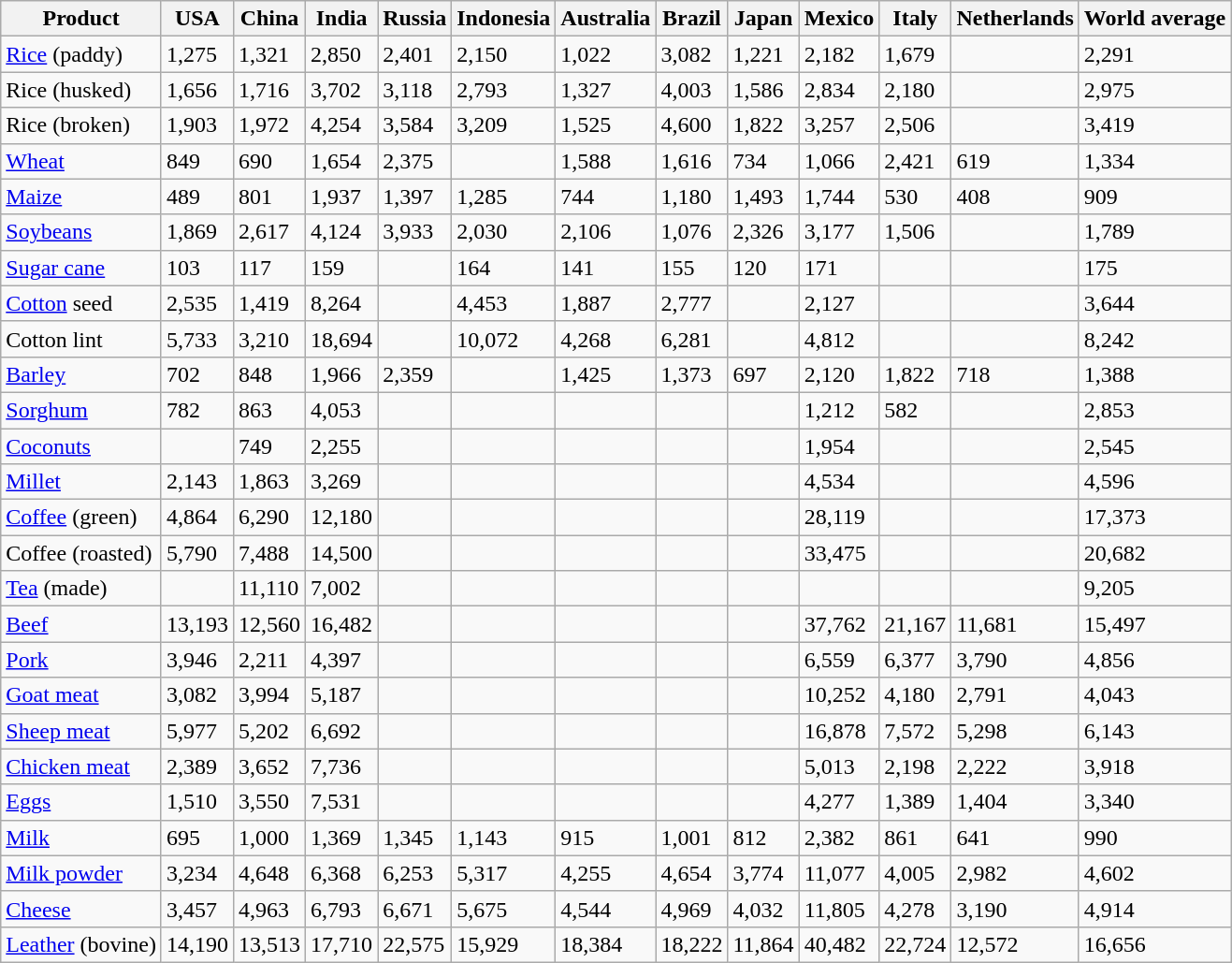<table class="wikitable sortable">
<tr>
<th>Product</th>
<th>USA</th>
<th>China</th>
<th>India</th>
<th>Russia</th>
<th>Indonesia</th>
<th>Australia</th>
<th>Brazil</th>
<th>Japan</th>
<th>Mexico</th>
<th>Italy</th>
<th>Netherlands</th>
<th>World average</th>
</tr>
<tr>
<td><a href='#'>Rice</a> (paddy)</td>
<td>1,275</td>
<td>1,321</td>
<td>2,850</td>
<td>2,401</td>
<td>2,150</td>
<td>1,022</td>
<td>3,082</td>
<td>1,221</td>
<td>2,182</td>
<td>1,679</td>
<td></td>
<td>2,291</td>
</tr>
<tr>
<td>Rice (husked)</td>
<td>1,656</td>
<td>1,716</td>
<td>3,702</td>
<td>3,118</td>
<td>2,793</td>
<td>1,327</td>
<td>4,003</td>
<td>1,586</td>
<td>2,834</td>
<td>2,180</td>
<td></td>
<td>2,975</td>
</tr>
<tr>
<td>Rice (broken)</td>
<td>1,903</td>
<td>1,972</td>
<td>4,254</td>
<td>3,584</td>
<td>3,209</td>
<td>1,525</td>
<td>4,600</td>
<td>1,822</td>
<td>3,257</td>
<td>2,506</td>
<td></td>
<td>3,419</td>
</tr>
<tr>
<td><a href='#'>Wheat</a></td>
<td>849</td>
<td>690</td>
<td>1,654</td>
<td>2,375</td>
<td></td>
<td>1,588</td>
<td>1,616</td>
<td>734</td>
<td>1,066</td>
<td>2,421</td>
<td>619</td>
<td>1,334</td>
</tr>
<tr>
<td><a href='#'>Maize</a></td>
<td>489</td>
<td>801</td>
<td>1,937</td>
<td>1,397</td>
<td>1,285</td>
<td>744</td>
<td>1,180</td>
<td>1,493</td>
<td>1,744</td>
<td>530</td>
<td>408</td>
<td>909</td>
</tr>
<tr>
<td><a href='#'>Soybeans</a></td>
<td>1,869</td>
<td>2,617</td>
<td>4,124</td>
<td>3,933</td>
<td>2,030</td>
<td>2,106</td>
<td>1,076</td>
<td>2,326</td>
<td>3,177</td>
<td>1,506</td>
<td></td>
<td>1,789</td>
</tr>
<tr>
<td><a href='#'>Sugar cane</a></td>
<td>103</td>
<td>117</td>
<td>159</td>
<td></td>
<td>164</td>
<td>141</td>
<td>155</td>
<td>120</td>
<td>171</td>
<td></td>
<td></td>
<td>175</td>
</tr>
<tr>
<td><a href='#'>Cotton</a> seed</td>
<td>2,535</td>
<td>1,419</td>
<td>8,264</td>
<td></td>
<td>4,453</td>
<td>1,887</td>
<td>2,777</td>
<td></td>
<td>2,127</td>
<td></td>
<td></td>
<td>3,644</td>
</tr>
<tr>
<td>Cotton lint</td>
<td>5,733</td>
<td>3,210</td>
<td>18,694</td>
<td></td>
<td>10,072</td>
<td>4,268</td>
<td>6,281</td>
<td></td>
<td>4,812</td>
<td></td>
<td></td>
<td>8,242</td>
</tr>
<tr>
<td><a href='#'>Barley</a></td>
<td>702</td>
<td>848</td>
<td>1,966</td>
<td>2,359</td>
<td></td>
<td>1,425</td>
<td>1,373</td>
<td>697</td>
<td>2,120</td>
<td>1,822</td>
<td>718</td>
<td>1,388</td>
</tr>
<tr>
<td><a href='#'>Sorghum</a></td>
<td>782</td>
<td>863</td>
<td>4,053</td>
<td></td>
<td></td>
<td></td>
<td></td>
<td></td>
<td>1,212</td>
<td>582</td>
<td></td>
<td>2,853</td>
</tr>
<tr>
<td><a href='#'>Coconuts</a></td>
<td></td>
<td>749</td>
<td>2,255</td>
<td></td>
<td></td>
<td></td>
<td></td>
<td></td>
<td>1,954</td>
<td></td>
<td></td>
<td>2,545</td>
</tr>
<tr>
<td><a href='#'>Millet</a></td>
<td>2,143</td>
<td>1,863</td>
<td>3,269</td>
<td></td>
<td></td>
<td></td>
<td></td>
<td></td>
<td>4,534</td>
<td></td>
<td></td>
<td>4,596</td>
</tr>
<tr>
<td><a href='#'>Coffee</a> (green)</td>
<td>4,864</td>
<td>6,290</td>
<td>12,180</td>
<td></td>
<td></td>
<td></td>
<td></td>
<td></td>
<td>28,119</td>
<td></td>
<td></td>
<td>17,373</td>
</tr>
<tr>
<td>Coffee (roasted)</td>
<td>5,790</td>
<td>7,488</td>
<td>14,500</td>
<td></td>
<td></td>
<td></td>
<td></td>
<td></td>
<td>33,475</td>
<td></td>
<td></td>
<td>20,682</td>
</tr>
<tr>
<td><a href='#'>Tea</a> (made)</td>
<td></td>
<td>11,110</td>
<td>7,002</td>
<td></td>
<td></td>
<td></td>
<td></td>
<td></td>
<td></td>
<td></td>
<td></td>
<td>9,205</td>
</tr>
<tr>
<td><a href='#'>Beef</a></td>
<td>13,193</td>
<td>12,560</td>
<td>16,482</td>
<td></td>
<td></td>
<td></td>
<td></td>
<td></td>
<td>37,762</td>
<td>21,167</td>
<td>11,681</td>
<td>15,497</td>
</tr>
<tr>
<td><a href='#'>Pork</a></td>
<td>3,946</td>
<td>2,211</td>
<td>4,397</td>
<td></td>
<td></td>
<td></td>
<td></td>
<td></td>
<td>6,559</td>
<td>6,377</td>
<td>3,790</td>
<td>4,856</td>
</tr>
<tr>
<td><a href='#'>Goat meat</a></td>
<td>3,082</td>
<td>3,994</td>
<td>5,187</td>
<td></td>
<td></td>
<td></td>
<td></td>
<td></td>
<td>10,252</td>
<td>4,180</td>
<td>2,791</td>
<td>4,043</td>
</tr>
<tr>
<td><a href='#'>Sheep meat</a></td>
<td>5,977</td>
<td>5,202</td>
<td>6,692</td>
<td></td>
<td></td>
<td></td>
<td></td>
<td></td>
<td>16,878</td>
<td>7,572</td>
<td>5,298</td>
<td>6,143</td>
</tr>
<tr>
<td><a href='#'>Chicken meat</a></td>
<td>2,389</td>
<td>3,652</td>
<td>7,736</td>
<td></td>
<td></td>
<td></td>
<td></td>
<td></td>
<td>5,013</td>
<td>2,198</td>
<td>2,222</td>
<td>3,918</td>
</tr>
<tr>
<td><a href='#'>Eggs</a></td>
<td>1,510</td>
<td>3,550</td>
<td>7,531</td>
<td></td>
<td></td>
<td></td>
<td></td>
<td></td>
<td>4,277</td>
<td>1,389</td>
<td>1,404</td>
<td>3,340</td>
</tr>
<tr>
<td><a href='#'>Milk</a></td>
<td>695</td>
<td>1,000</td>
<td>1,369</td>
<td>1,345</td>
<td>1,143</td>
<td>915</td>
<td>1,001</td>
<td>812</td>
<td>2,382</td>
<td>861</td>
<td>641</td>
<td>990</td>
</tr>
<tr>
<td><a href='#'>Milk powder</a></td>
<td>3,234</td>
<td>4,648</td>
<td>6,368</td>
<td>6,253</td>
<td>5,317</td>
<td>4,255</td>
<td>4,654</td>
<td>3,774</td>
<td>11,077</td>
<td>4,005</td>
<td>2,982</td>
<td>4,602</td>
</tr>
<tr>
<td><a href='#'>Cheese</a></td>
<td>3,457</td>
<td>4,963</td>
<td>6,793</td>
<td>6,671</td>
<td>5,675</td>
<td>4,544</td>
<td>4,969</td>
<td>4,032</td>
<td>11,805</td>
<td>4,278</td>
<td>3,190</td>
<td>4,914</td>
</tr>
<tr>
<td><a href='#'>Leather</a> (bovine)</td>
<td>14,190</td>
<td>13,513</td>
<td>17,710</td>
<td>22,575</td>
<td>15,929</td>
<td>18,384</td>
<td>18,222</td>
<td>11,864</td>
<td>40,482</td>
<td>22,724</td>
<td>12,572</td>
<td>16,656</td>
</tr>
</table>
